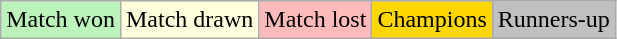<table class="wikitable">
<tr style="background:#BBF3BB;">
<td>Match won</td>
<td style="background:#ffd;">Match drawn</td>
<td style="background:#FFBBBB;">Match lost</td>
<td style="background:gold;">Champions</td>
<td style="background:silver;">Runners-up</td>
</tr>
</table>
